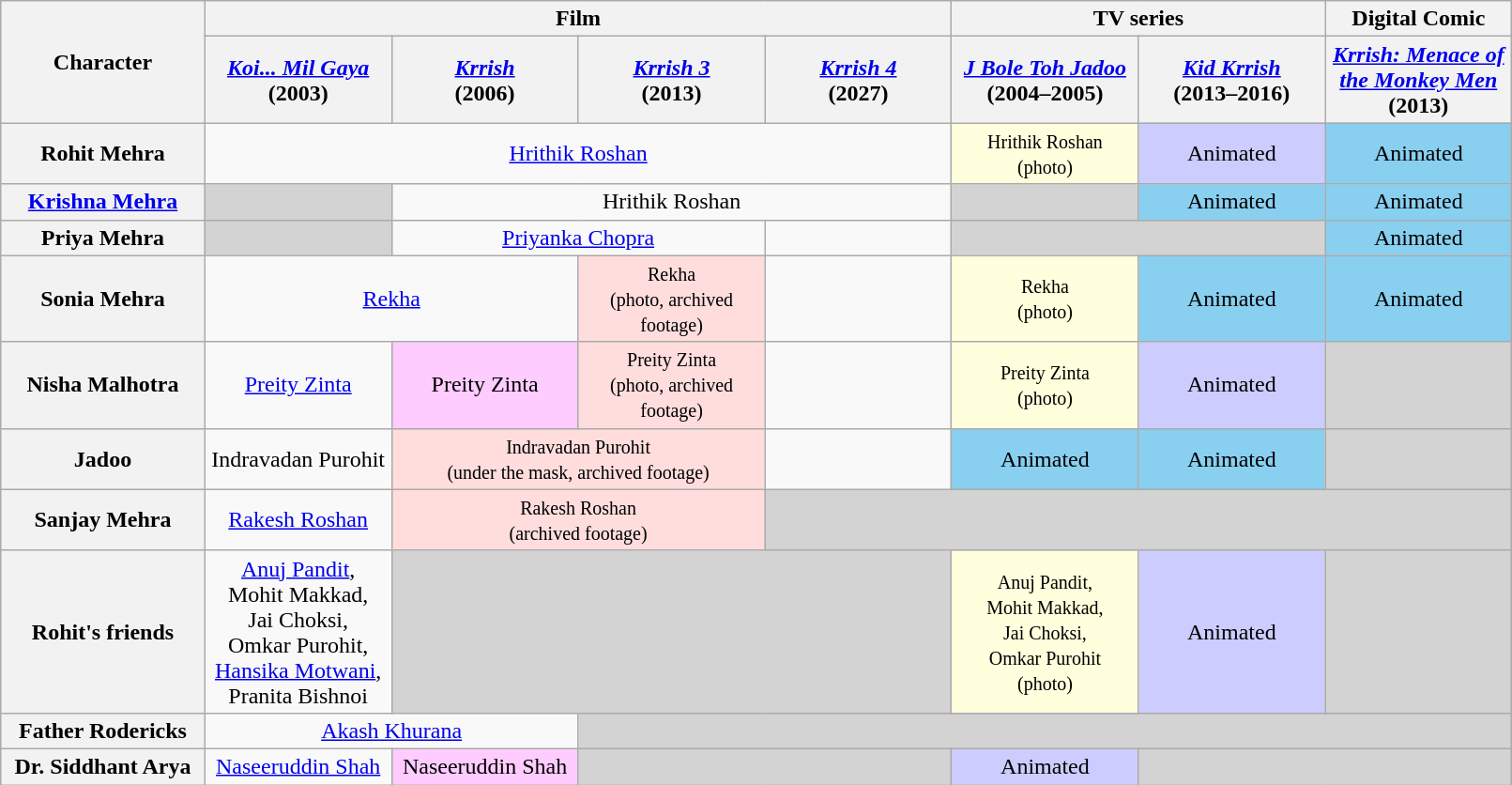<table class="wikitable" style="text-align:center;" font-size:90%" width="85%">
<tr>
<th rowspan="2" width=110>Character</th>
<th colspan="4">Film</th>
<th colspan="2">TV series</th>
<th colspan="1">Digital Comic</th>
</tr>
<tr>
<th width=100><em><a href='#'>Koi... Mil Gaya</a></em> <br>(2003)</th>
<th width=100><em><a href='#'>Krrish</a></em> <br>(2006)</th>
<th width=100><em><a href='#'>Krrish 3</a></em> <br>(2013)</th>
<th width=100><em><a href='#'>Krrish 4</a></em> <br>(2027)</th>
<th width=100><em><a href='#'>J Bole Toh Jadoo</a></em> <br>(2004–2005)</th>
<th width=100><em><a href='#'>Kid Krrish</a></em> <br>(2013–2016)</th>
<th width=100><em><a href='#'>Krrish: Menace of the Monkey Men</a></em> <br>(2013)</th>
</tr>
<tr>
<th>Rohit Mehra</th>
<td colspan="4"><a href='#'>Hrithik Roshan</a></td>
<td style="background:#ffd;"><small>Hrithik Roshan<br>(photo)</small></td>
<td style="background: #CCCCFF">Animated<br></td>
<td style="background:#89CFF0;">Animated <br> </td>
</tr>
<tr>
<th><a href='#'>Krishna Mehra</a><br></th>
<td style="background:#d3d3d3;"></td>
<td colspan="3">Hrithik Roshan</td>
<td style="background:#d3d3d3;"></td>
<td style="background:#89CFF0;">Animated <br> </td>
<td style="background:#89CFF0;">Animated <br> </td>
</tr>
<tr>
<th>Priya Mehra</th>
<td style="background:#d3d3d3;"></td>
<td colspan="2"><a href='#'>Priyanka Chopra</a></td>
<td></td>
<td colspan="2" style=background:#d3d3d3;"></td>
<td style="background:#89CFF0;">Animated <br> </td>
</tr>
<tr>
<th>Sonia Mehra</th>
<td colspan="2"><a href='#'>Rekha</a></td>
<td style="background:#fdd;"><small>Rekha<br>(photo, archived footage)</small></td>
<td></td>
<td style="background:#ffd;"><small>Rekha<br>(photo)</small></td>
<td style="background:#89CFF0;">Animated <br> </td>
<td style="background:#89CFF0;">Animated <br> </td>
</tr>
<tr>
<th>Nisha Malhotra</th>
<td><a href='#'>Preity Zinta</a></td>
<td style="background:#fcf;">Preity Zinta <br></td>
<td style="background:#fdd;"><small>Preity Zinta<br>(photo, archived footage)</small></td>
<td></td>
<td style="background:#ffd;"><small>Preity Zinta<br>(photo)</small></td>
<td style="background: #CCCCFF">Animated<br></td>
<td style="background:#d3d3d3;"></td>
</tr>
<tr>
<th>Jadoo</th>
<td>Indravadan Purohit <br></td>
<td colspan="2" style="background:#fdd;"><small>Indravadan Purohit<br>(under the mask, archived footage)</small></td>
<td></td>
<td style="background:#89CFF0;">Animated <br> </td>
<td style="background:#89CFF0;">Animated <br> </td>
<td colspan="2" style=background:#d3d3d3;"></td>
</tr>
<tr>
<th>Sanjay Mehra</th>
<td><a href='#'>Rakesh Roshan</a></td>
<td colspan="2" style="background:#fdd;"><small>Rakesh Roshan<br>(archived footage)</small></td>
<td colspan="4" style="background:#d3d3d3;"></td>
</tr>
<tr>
<th>Rohit's friends<br></th>
<td><a href='#'>Anuj Pandit</a>, <br> Mohit Makkad, <br> Jai Choksi, <br>Omkar Purohit, <br><a href='#'>Hansika Motwani</a>, <br>Pranita Bishnoi</td>
<td colspan="3" style="background:#d3d3d3;"></td>
<td style="background:#ffd;"><small>Anuj Pandit, <br> Mohit Makkad, <br> Jai Choksi, <br>Omkar Purohit <br>(photo)</small></td>
<td style="background: #CCCCFF">Animated<br></td>
<td colspan="1" style="background:#d3d3d3;"></td>
</tr>
<tr>
<th>Father Rodericks</th>
<td colspan="2"><a href='#'>Akash Khurana</a></td>
<td colspan="5" style="background:#d3d3d3;"></td>
</tr>
<tr>
<th>Dr. Siddhant Arya</th>
<td><a href='#'>Naseeruddin Shah</a></td>
<td style="background:#fcf;">Naseeruddin Shah <br></td>
<td colspan="2" style="background:#d3d3d3;"></td>
<td style="background: #CCCCFF">Animated<br></td>
<td colspan="2" style="background:#d3d3d3;"></td>
</tr>
</table>
